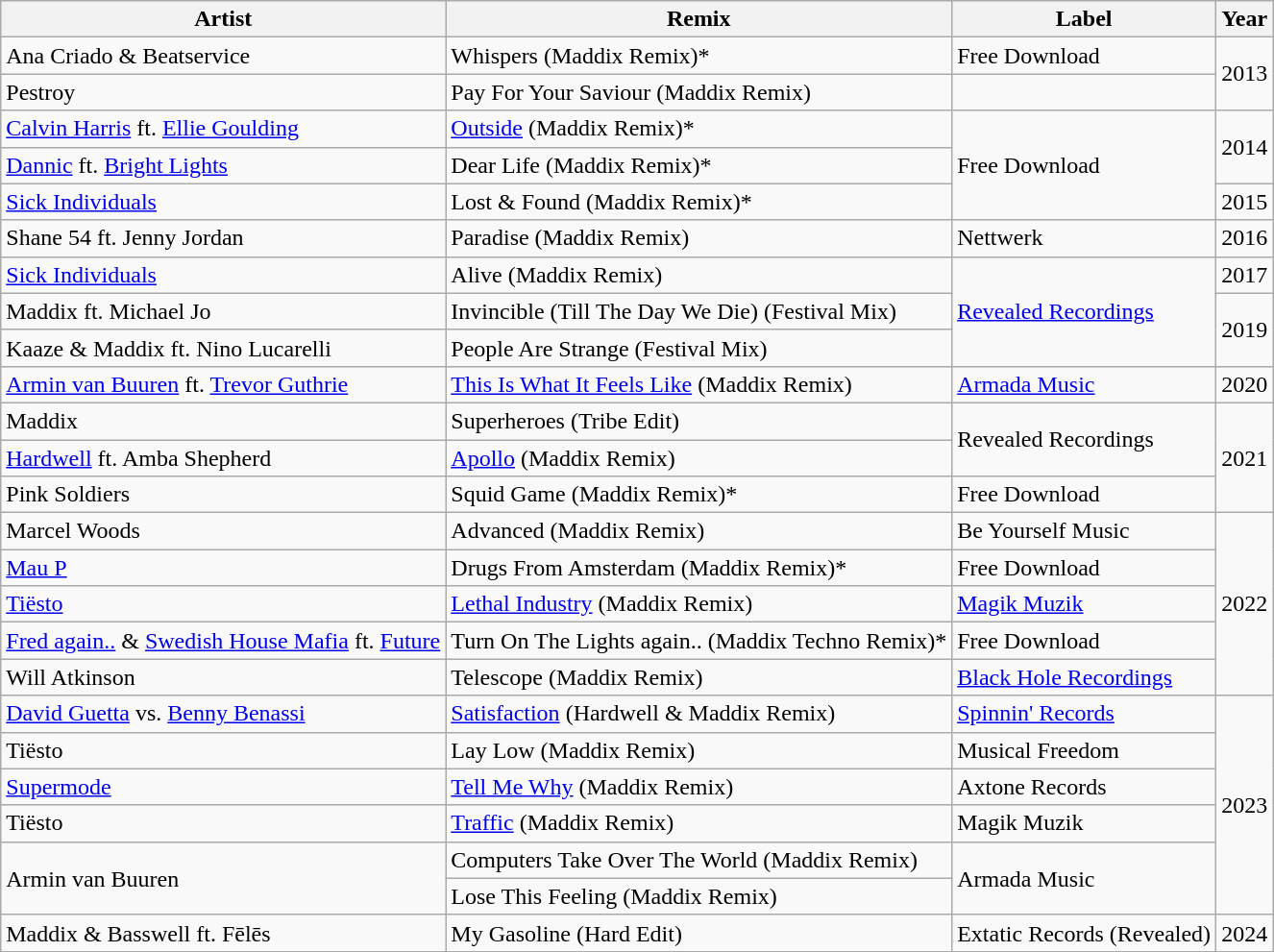<table class="wikitable plainrowheaders">
<tr>
<th>Artist</th>
<th>Remix</th>
<th>Label</th>
<th>Year</th>
</tr>
<tr>
<td>Ana Criado & Beatservice</td>
<td>Whispers (Maddix Remix)*</td>
<td>Free Download</td>
<td rowspan="2">2013</td>
</tr>
<tr>
<td>Pestroy</td>
<td>Pay For Your Saviour (Maddix Remix)</td>
<td></td>
</tr>
<tr>
<td><a href='#'>Calvin Harris</a> ft. <a href='#'>Ellie Goulding</a></td>
<td><a href='#'>Outside</a> (Maddix Remix)*</td>
<td rowspan="3">Free Download</td>
<td rowspan="2">2014</td>
</tr>
<tr>
<td><a href='#'>Dannic</a> ft. <a href='#'>Bright Lights</a></td>
<td>Dear Life (Maddix Remix)*</td>
</tr>
<tr>
<td><a href='#'>Sick Individuals</a></td>
<td>Lost & Found (Maddix Remix)*</td>
<td>2015</td>
</tr>
<tr>
<td>Shane 54 ft. Jenny Jordan</td>
<td>Paradise (Maddix Remix)</td>
<td>Nettwerk</td>
<td>2016</td>
</tr>
<tr>
<td><a href='#'>Sick Individuals</a></td>
<td>Alive (Maddix Remix)</td>
<td rowspan="3"><a href='#'>Revealed Recordings</a></td>
<td>2017</td>
</tr>
<tr>
<td>Maddix ft. Michael Jo</td>
<td>Invincible (Till The Day We Die) (Festival Mix)</td>
<td rowspan="2">2019</td>
</tr>
<tr>
<td>Kaaze & Maddix ft. Nino Lucarelli</td>
<td>People Are Strange (Festival Mix)</td>
</tr>
<tr>
<td><a href='#'>Armin van Buuren</a> ft. <a href='#'>Trevor Guthrie</a></td>
<td><a href='#'>This Is What It Feels Like</a> (Maddix Remix)</td>
<td><a href='#'>Armada Music</a></td>
<td>2020</td>
</tr>
<tr>
<td>Maddix</td>
<td>Superheroes (Tribe Edit)</td>
<td rowspan="2">Revealed Recordings</td>
<td rowspan="3">2021</td>
</tr>
<tr>
<td><a href='#'>Hardwell</a> ft. Amba Shepherd</td>
<td><a href='#'>Apollo</a> (Maddix Remix)</td>
</tr>
<tr>
<td>Pink Soldiers</td>
<td>Squid Game (Maddix Remix)*</td>
<td>Free Download</td>
</tr>
<tr>
<td>Marcel Woods</td>
<td>Advanced (Maddix Remix)</td>
<td>Be Yourself Music</td>
<td rowspan="5">2022</td>
</tr>
<tr>
<td><a href='#'>Mau P</a></td>
<td>Drugs From Amsterdam (Maddix Remix)*</td>
<td>Free Download</td>
</tr>
<tr>
<td><a href='#'>Tiësto</a></td>
<td><a href='#'>Lethal Industry</a> (Maddix Remix)</td>
<td><a href='#'>Magik Muzik</a></td>
</tr>
<tr>
<td><a href='#'>Fred again..</a> & <a href='#'>Swedish House Mafia</a> ft. <a href='#'>Future</a></td>
<td>Turn On The Lights again.. (Maddix Techno Remix)*</td>
<td>Free Download</td>
</tr>
<tr>
<td>Will Atkinson</td>
<td>Telescope (Maddix Remix)</td>
<td><a href='#'>Black Hole Recordings</a></td>
</tr>
<tr>
<td><a href='#'>David Guetta</a> vs. <a href='#'>Benny Benassi</a></td>
<td><a href='#'>Satisfaction</a> (Hardwell & Maddix Remix)</td>
<td><a href='#'>Spinnin' Records</a></td>
<td rowspan="6">2023</td>
</tr>
<tr>
<td>Tiësto</td>
<td>Lay Low (Maddix Remix)</td>
<td>Musical Freedom</td>
</tr>
<tr>
<td><a href='#'>Supermode</a></td>
<td><a href='#'>Tell Me Why</a> (Maddix Remix)</td>
<td>Axtone Records</td>
</tr>
<tr>
<td>Tiësto</td>
<td><a href='#'>Traffic</a> (Maddix Remix)</td>
<td>Magik Muzik</td>
</tr>
<tr>
<td rowspan="2">Armin van Buuren</td>
<td>Computers Take Over The World (Maddix Remix)</td>
<td rowspan="2">Armada Music</td>
</tr>
<tr>
<td>Lose This Feeling (Maddix Remix)</td>
</tr>
<tr>
<td>Maddix & Basswell ft. Fēlēs</td>
<td>My Gasoline (Hard Edit)</td>
<td>Extatic Records (Revealed)</td>
<td>2024</td>
</tr>
</table>
